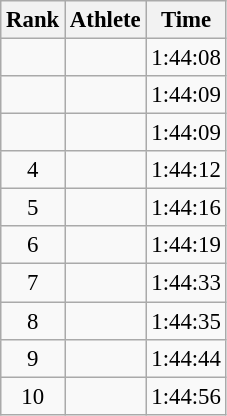<table class="wikitable" style="font-size:95%; text-align:center;">
<tr>
<th>Rank</th>
<th>Athlete</th>
<th>Time</th>
</tr>
<tr>
<td></td>
<td align=left></td>
<td align="center">1:44:08</td>
</tr>
<tr>
<td></td>
<td align=left></td>
<td align="center">1:44:09</td>
</tr>
<tr>
<td></td>
<td align=left></td>
<td align="center">1:44:09</td>
</tr>
<tr>
<td>4</td>
<td align=left></td>
<td align="center">1:44:12</td>
</tr>
<tr>
<td>5</td>
<td align=left></td>
<td align="center">1:44:16</td>
</tr>
<tr>
<td>6</td>
<td align=left></td>
<td align="center">1:44:19</td>
</tr>
<tr>
<td>7</td>
<td align=left></td>
<td align="center">1:44:33</td>
</tr>
<tr>
<td>8</td>
<td align=left></td>
<td align="center">1:44:35</td>
</tr>
<tr>
<td>9</td>
<td align=left></td>
<td align="center">1:44:44</td>
</tr>
<tr>
<td>10</td>
<td align=left></td>
<td align="center">1:44:56</td>
</tr>
</table>
